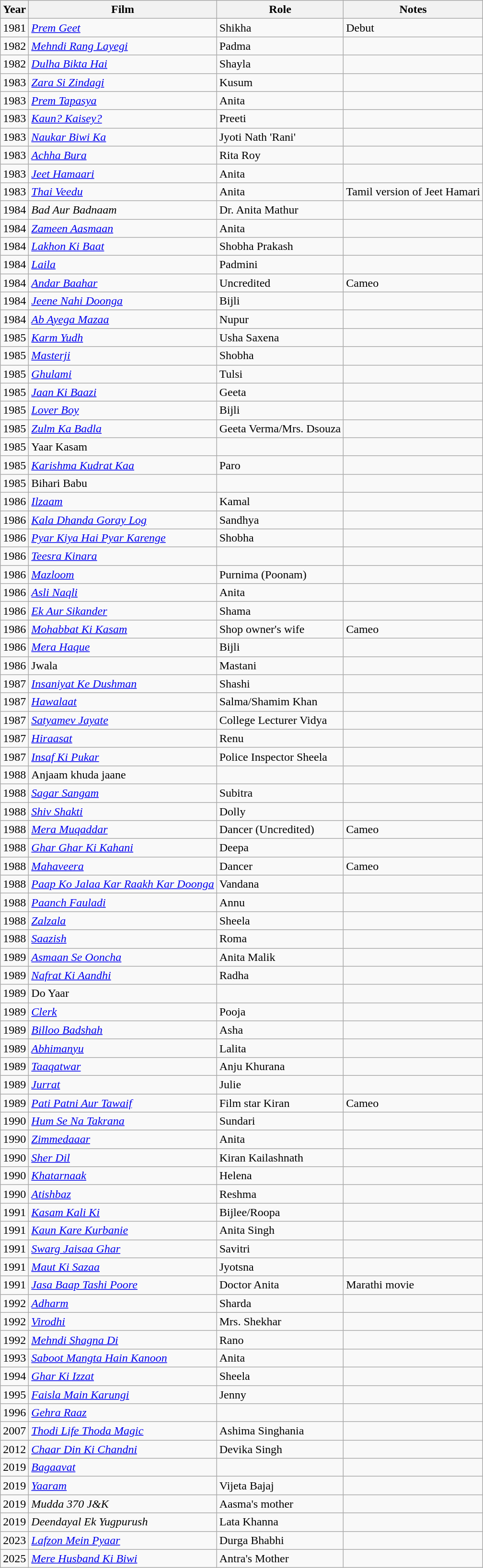<table class="wikitable">
<tr>
<th>Year</th>
<th>Film</th>
<th>Role</th>
<th>Notes</th>
</tr>
<tr>
<td>1981</td>
<td><em><a href='#'>Prem Geet</a></em></td>
<td>Shikha</td>
<td>Debut</td>
</tr>
<tr>
<td>1982</td>
<td><em><a href='#'>Mehndi Rang Layegi</a></em></td>
<td>Padma</td>
<td></td>
</tr>
<tr>
<td>1982</td>
<td><em><a href='#'>Dulha Bikta Hai</a></em></td>
<td>Shayla</td>
<td></td>
</tr>
<tr>
<td>1983</td>
<td><em><a href='#'>Zara Si Zindagi</a></em></td>
<td>Kusum</td>
<td></td>
</tr>
<tr>
<td>1983</td>
<td><em><a href='#'>Prem Tapasya</a></em></td>
<td>Anita</td>
<td></td>
</tr>
<tr>
<td>1983</td>
<td><em><a href='#'>Kaun? Kaisey?</a></em></td>
<td>Preeti</td>
<td></td>
</tr>
<tr>
<td>1983</td>
<td><em><a href='#'>Naukar Biwi Ka</a></em></td>
<td>Jyoti Nath 'Rani'</td>
<td></td>
</tr>
<tr>
<td>1983</td>
<td><em><a href='#'>Achha Bura</a></em></td>
<td>Rita Roy</td>
<td></td>
</tr>
<tr>
<td>1983</td>
<td><em><a href='#'>Jeet Hamaari</a></em></td>
<td>Anita</td>
<td></td>
</tr>
<tr>
<td>1983</td>
<td><em><a href='#'>Thai Veedu</a></em></td>
<td>Anita</td>
<td>Tamil version of Jeet Hamari</td>
</tr>
<tr>
<td>1984</td>
<td><em>Bad Aur Badnaam</em></td>
<td>Dr. Anita Mathur</td>
<td></td>
</tr>
<tr>
<td>1984</td>
<td><em><a href='#'>Zameen Aasmaan</a></em></td>
<td>Anita</td>
<td></td>
</tr>
<tr>
<td>1984</td>
<td><em><a href='#'>Lakhon Ki Baat</a></em></td>
<td>Shobha Prakash</td>
<td></td>
</tr>
<tr>
<td>1984</td>
<td><em><a href='#'>Laila</a></em></td>
<td>Padmini</td>
<td></td>
</tr>
<tr>
<td>1984</td>
<td><em><a href='#'>Andar Baahar</a></em></td>
<td>Uncredited</td>
<td>Cameo</td>
</tr>
<tr>
<td>1984</td>
<td><em><a href='#'>Jeene Nahi Doonga</a></em></td>
<td>Bijli</td>
<td></td>
</tr>
<tr>
<td>1984</td>
<td><em><a href='#'>Ab Ayega Mazaa</a></em></td>
<td>Nupur</td>
<td></td>
</tr>
<tr>
<td>1985</td>
<td><em><a href='#'>Karm Yudh</a></em></td>
<td>Usha Saxena</td>
<td></td>
</tr>
<tr>
<td>1985</td>
<td><em><a href='#'>Masterji</a></em></td>
<td>Shobha</td>
<td></td>
</tr>
<tr>
<td>1985</td>
<td><em><a href='#'>Ghulami</a></em></td>
<td>Tulsi</td>
<td></td>
</tr>
<tr>
<td>1985</td>
<td><em><a href='#'>Jaan Ki Baazi</a></em></td>
<td>Geeta</td>
<td></td>
</tr>
<tr>
<td>1985</td>
<td><em><a href='#'>Lover Boy</a></em></td>
<td>Bijli</td>
<td></td>
</tr>
<tr>
<td>1985</td>
<td><em><a href='#'>Zulm Ka Badla</a></em></td>
<td>Geeta Verma/Mrs. Dsouza</td>
<td></td>
</tr>
<tr>
<td>1985</td>
<td>Yaar Kasam</td>
<td></td>
<td></td>
</tr>
<tr>
<td>1985</td>
<td><em><a href='#'>Karishma Kudrat Kaa</a></em></td>
<td>Paro</td>
<td></td>
</tr>
<tr>
<td>1985</td>
<td>Bihari Babu</td>
<td></td>
<td></td>
</tr>
<tr>
<td>1986</td>
<td><em><a href='#'>Ilzaam</a></em></td>
<td>Kamal</td>
<td></td>
</tr>
<tr>
<td>1986</td>
<td><em><a href='#'>Kala Dhanda Goray Log</a></em></td>
<td>Sandhya</td>
<td></td>
</tr>
<tr>
<td>1986</td>
<td><em><a href='#'>Pyar Kiya Hai Pyar Karenge</a></em></td>
<td>Shobha</td>
<td></td>
</tr>
<tr>
<td>1986</td>
<td><em><a href='#'>Teesra Kinara</a></em></td>
<td></td>
<td></td>
</tr>
<tr>
<td>1986</td>
<td><em><a href='#'>Mazloom</a></em></td>
<td>Purnima (Poonam)</td>
<td></td>
</tr>
<tr>
<td>1986</td>
<td><em><a href='#'>Asli Naqli</a></em></td>
<td>Anita</td>
<td></td>
</tr>
<tr>
<td>1986</td>
<td><em><a href='#'>Ek Aur Sikander</a></em></td>
<td>Shama</td>
<td></td>
</tr>
<tr>
<td>1986</td>
<td><em><a href='#'>Mohabbat Ki Kasam</a></em></td>
<td>Shop owner's wife</td>
<td>Cameo</td>
</tr>
<tr>
<td>1986</td>
<td><em><a href='#'>Mera Haque</a></em></td>
<td>Bijli</td>
<td></td>
</tr>
<tr>
<td>1986</td>
<td>Jwala</td>
<td>Mastani</td>
<td></td>
</tr>
<tr>
<td>1987</td>
<td><em><a href='#'>Insaniyat Ke Dushman</a></em></td>
<td>Shashi</td>
<td></td>
</tr>
<tr>
<td>1987</td>
<td><em><a href='#'>Hawalaat</a></em></td>
<td>Salma/Shamim Khan</td>
<td></td>
</tr>
<tr>
<td>1987</td>
<td><em><a href='#'>Satyamev Jayate</a></em></td>
<td>College Lecturer Vidya</td>
<td></td>
</tr>
<tr>
<td>1987</td>
<td><em><a href='#'>Hiraasat</a></em></td>
<td>Renu</td>
<td></td>
</tr>
<tr>
<td>1987</td>
<td><em><a href='#'>Insaf Ki Pukar</a></em></td>
<td>Police Inspector Sheela</td>
<td></td>
</tr>
<tr>
<td>1988</td>
<td>Anjaam khuda jaane</td>
<td></td>
<td></td>
</tr>
<tr>
<td>1988</td>
<td><em><a href='#'>Sagar Sangam</a></em></td>
<td>Subitra</td>
<td></td>
</tr>
<tr>
<td>1988</td>
<td><em><a href='#'>Shiv Shakti</a></em></td>
<td>Dolly</td>
<td></td>
</tr>
<tr>
<td>1988</td>
<td><em><a href='#'>Mera Muqaddar</a></em></td>
<td>Dancer (Uncredited)</td>
<td>Cameo</td>
</tr>
<tr>
<td>1988</td>
<td><em><a href='#'>Ghar Ghar Ki Kahani</a></em></td>
<td>Deepa</td>
<td></td>
</tr>
<tr>
<td>1988</td>
<td><em><a href='#'>Mahaveera</a></em></td>
<td>Dancer</td>
<td>Cameo</td>
</tr>
<tr>
<td>1988</td>
<td><em><a href='#'>Paap Ko Jalaa Kar Raakh Kar Doonga</a></em></td>
<td>Vandana</td>
<td></td>
</tr>
<tr>
<td>1988</td>
<td><em><a href='#'>Paanch Fauladi</a></em></td>
<td>Annu</td>
<td></td>
</tr>
<tr>
<td>1988</td>
<td><em><a href='#'>Zalzala</a></em></td>
<td>Sheela</td>
<td></td>
</tr>
<tr>
<td>1988</td>
<td><em><a href='#'>Saazish</a></em></td>
<td>Roma</td>
<td></td>
</tr>
<tr>
<td>1989</td>
<td><em><a href='#'>Asmaan Se Ooncha</a></em></td>
<td>Anita Malik</td>
<td></td>
</tr>
<tr>
<td>1989</td>
<td><em><a href='#'>Nafrat Ki Aandhi</a></em></td>
<td>Radha</td>
<td></td>
</tr>
<tr>
<td>1989</td>
<td>Do Yaar</td>
<td></td>
<td></td>
</tr>
<tr>
<td>1989</td>
<td><em><a href='#'>Clerk</a></em></td>
<td>Pooja</td>
<td></td>
</tr>
<tr>
<td>1989</td>
<td><em><a href='#'>Billoo Badshah</a></em></td>
<td>Asha</td>
<td></td>
</tr>
<tr>
<td>1989</td>
<td><em><a href='#'>Abhimanyu</a></em></td>
<td>Lalita</td>
<td></td>
</tr>
<tr>
<td>1989</td>
<td><em><a href='#'>Taaqatwar</a></em></td>
<td>Anju Khurana</td>
<td></td>
</tr>
<tr>
<td>1989</td>
<td><em><a href='#'>Jurrat</a></em></td>
<td>Julie</td>
<td></td>
</tr>
<tr>
<td>1989</td>
<td><em><a href='#'>Pati Patni Aur Tawaif</a></em></td>
<td>Film star Kiran</td>
<td>Cameo</td>
</tr>
<tr>
<td>1990</td>
<td><em><a href='#'>Hum Se Na Takrana</a></em></td>
<td>Sundari</td>
<td></td>
</tr>
<tr>
<td>1990</td>
<td><em><a href='#'>Zimmedaaar</a></em></td>
<td>Anita</td>
<td></td>
</tr>
<tr>
<td>1990</td>
<td><em><a href='#'>Sher Dil</a></em></td>
<td>Kiran Kailashnath</td>
<td></td>
</tr>
<tr>
<td>1990</td>
<td><em><a href='#'>Khatarnaak</a></em></td>
<td>Helena</td>
<td></td>
</tr>
<tr>
<td>1990</td>
<td><em><a href='#'>Atishbaz</a></em></td>
<td>Reshma</td>
<td></td>
</tr>
<tr>
<td>1991</td>
<td><em><a href='#'>Kasam Kali Ki</a></em></td>
<td>Bijlee/Roopa</td>
<td></td>
</tr>
<tr>
<td>1991</td>
<td><em><a href='#'>Kaun Kare Kurbanie</a></em></td>
<td>Anita Singh</td>
<td></td>
</tr>
<tr>
<td>1991</td>
<td><em><a href='#'>Swarg Jaisaa Ghar</a></em></td>
<td>Savitri</td>
<td></td>
</tr>
<tr>
<td>1991</td>
<td><em><a href='#'>Maut Ki Sazaa</a></em></td>
<td>Jyotsna</td>
<td></td>
</tr>
<tr>
<td>1991</td>
<td><em><a href='#'>Jasa Baap Tashi Poore</a></em></td>
<td>Doctor Anita</td>
<td>Marathi movie</td>
</tr>
<tr>
<td>1992</td>
<td><em><a href='#'>Adharm</a></em></td>
<td>Sharda</td>
<td></td>
</tr>
<tr>
<td>1992</td>
<td><em><a href='#'>Virodhi</a></em></td>
<td>Mrs. Shekhar</td>
<td></td>
</tr>
<tr>
<td>1992</td>
<td><em><a href='#'>Mehndi Shagna Di</a></em></td>
<td>Rano</td>
<td></td>
</tr>
<tr>
<td>1993</td>
<td><em><a href='#'>Saboot Mangta Hain Kanoon</a></em></td>
<td>Anita</td>
<td></td>
</tr>
<tr>
<td>1994</td>
<td><em><a href='#'>Ghar Ki Izzat</a></em></td>
<td>Sheela</td>
<td></td>
</tr>
<tr>
<td>1995</td>
<td><em><a href='#'>Faisla Main Karungi</a></em></td>
<td>Jenny</td>
<td></td>
</tr>
<tr>
<td>1996</td>
<td><em><a href='#'>Gehra Raaz</a></em></td>
<td></td>
<td></td>
</tr>
<tr>
<td>2007</td>
<td><em><a href='#'>Thodi Life Thoda Magic</a></em></td>
<td>Ashima Singhania</td>
<td></td>
</tr>
<tr>
<td>2012</td>
<td><em><a href='#'>Chaar Din Ki Chandni</a></em></td>
<td>Devika Singh</td>
<td></td>
</tr>
<tr>
<td>2019</td>
<td><em><a href='#'>Bagaavat</a></em></td>
<td></td>
<td></td>
</tr>
<tr>
<td>2019</td>
<td><em><a href='#'>Yaaram</a></em></td>
<td>Vijeta Bajaj</td>
<td></td>
</tr>
<tr>
<td>2019</td>
<td><em>Mudda 370 J&K</em></td>
<td>Aasma's mother</td>
<td></td>
</tr>
<tr>
<td>2019</td>
<td><em>Deendayal Ek Yugpurush</em></td>
<td>Lata Khanna</td>
<td></td>
</tr>
<tr>
<td>2023</td>
<td><em><a href='#'>Lafzon Mein Pyaar</a></em></td>
<td>Durga Bhabhi</td>
<td></td>
</tr>
<tr>
<td>2025</td>
<td><em><a href='#'>Mere Husband Ki Biwi</a></em></td>
<td>Antra's Mother</td>
</tr>
</table>
